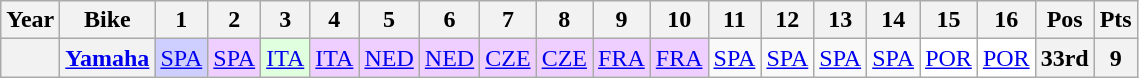<table class="wikitable" style="text-align:center;">
<tr>
<th>Year</th>
<th>Bike</th>
<th>1</th>
<th>2</th>
<th>3</th>
<th>4</th>
<th>5</th>
<th>6</th>
<th>7</th>
<th>8</th>
<th>9</th>
<th>10</th>
<th>11</th>
<th>12</th>
<th>13</th>
<th>14</th>
<th>15</th>
<th>16</th>
<th>Pos</th>
<th>Pts</th>
</tr>
<tr>
<th></th>
<th><a href='#'>Yamaha</a></th>
<td style="background:#cfcfff;"><a href='#'>SPA</a><br></td>
<td style="background:#efcfff;"><a href='#'>SPA</a><br></td>
<td style="background:#dfffdf;"><a href='#'>ITA</a><br></td>
<td style="background:#efcfff;"><a href='#'>ITA</a><br></td>
<td style="background:#efcfff;"><a href='#'>NED</a><br></td>
<td style="background:#efcfff;"><a href='#'>NED</a><br></td>
<td style="background:#efcfff;"><a href='#'>CZE</a><br></td>
<td style="background:#efcfff;"><a href='#'>CZE</a><br></td>
<td style="background:#efcfff;"><a href='#'>FRA</a><br></td>
<td style="background:#efcfff;"><a href='#'>FRA</a><br></td>
<td><a href='#'>SPA</a></td>
<td><a href='#'>SPA</a></td>
<td><a href='#'>SPA</a></td>
<td><a href='#'>SPA</a></td>
<td style="background:#FFFFFF;"><a href='#'>POR</a><br></td>
<td style="background:#FFFFFF;"><a href='#'>POR</a><br></td>
<th>33rd</th>
<th>9</th>
</tr>
</table>
